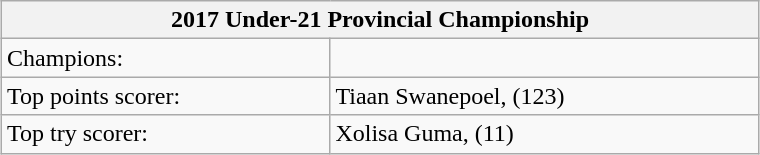<table class="wikitable" style="text-align:left; font-size:100%; width:40%; margin:1em auto 1em auto;">
<tr>
<th colspan=2><strong>2017 Under-21 Provincial Championship</strong></th>
</tr>
<tr>
<td>Champions:</td>
<td></td>
</tr>
<tr>
<td>Top points scorer:</td>
<td>Tiaan Swanepoel,  (123)</td>
</tr>
<tr>
<td>Top try scorer:</td>
<td>Xolisa Guma,  (11)</td>
</tr>
</table>
